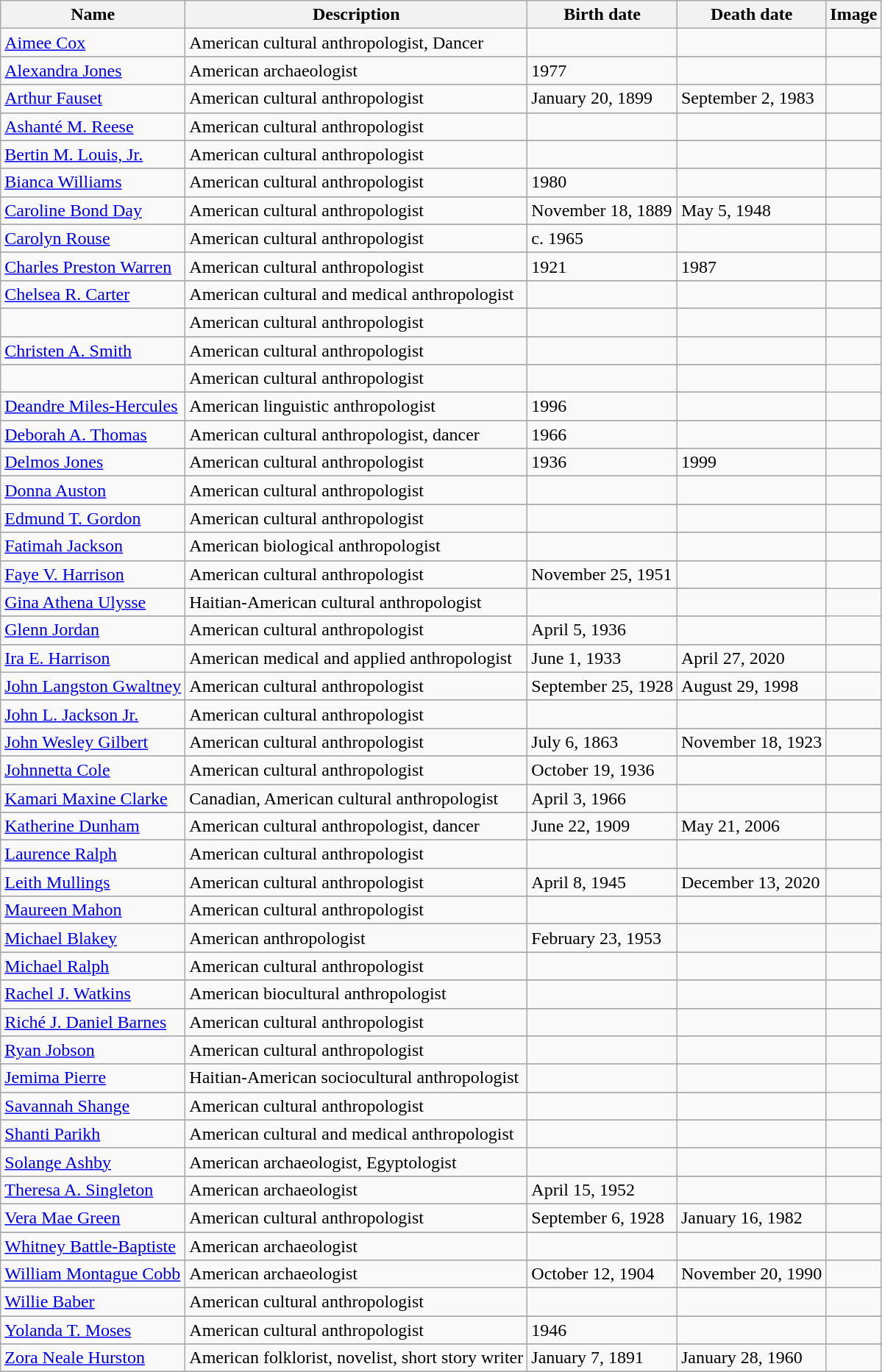<table class='wikitable sortable'>
<tr>
<th>Name</th>
<th>Description</th>
<th>Birth date</th>
<th>Death date</th>
<th class=unsortable>Image</th>
</tr>
<tr>
<td><a href='#'>Aimee Cox</a></td>
<td>American cultural anthropologist, Dancer</td>
<td></td>
<td></td>
<td></td>
</tr>
<tr>
</tr>
<tr>
<td><a href='#'>Alexandra Jones</a></td>
<td>American archaeologist</td>
<td>1977</td>
<td></td>
<td></td>
</tr>
<tr>
</tr>
<tr>
<td><a href='#'>Arthur Fauset</a></td>
<td>American cultural anthropologist</td>
<td>January 20, 1899</td>
<td>September 2, 1983</td>
<td></td>
</tr>
<tr>
</tr>
<tr>
<td><a href='#'>Ashanté M. Reese</a></td>
<td>American cultural anthropologist</td>
<td></td>
<td></td>
<td></td>
</tr>
<tr>
</tr>
<tr>
<td><a href='#'>Bertin M. Louis, Jr.</a></td>
<td>American cultural anthropologist</td>
<td></td>
<td></td>
<td></td>
</tr>
<tr>
</tr>
<tr>
<td><a href='#'>Bianca Williams</a></td>
<td>American cultural anthropologist</td>
<td>1980</td>
<td></td>
<td></td>
</tr>
<tr>
</tr>
<tr>
<td><a href='#'>Caroline Bond Day</a></td>
<td>American cultural anthropologist</td>
<td>November 18, 1889</td>
<td>May 5, 1948</td>
<td></td>
</tr>
<tr>
</tr>
<tr>
<td><a href='#'>Carolyn Rouse</a></td>
<td>American cultural anthropologist</td>
<td>c. 1965</td>
<td></td>
<td></td>
</tr>
<tr>
</tr>
<tr>
<td><a href='#'>Charles Preston Warren</a></td>
<td>American cultural anthropologist</td>
<td>1921</td>
<td>1987</td>
<td></td>
</tr>
<tr>
</tr>
<tr>
<td><a href='#'>Chelsea R. Carter</a></td>
<td>American cultural and medical anthropologist</td>
<td></td>
<td></td>
<td></td>
</tr>
<tr>
</tr>
<tr>
<td></td>
<td>American cultural anthropologist</td>
<td></td>
<td></td>
<td></td>
</tr>
<tr>
</tr>
<tr>
<td><a href='#'>Christen A. Smith</a></td>
<td>American cultural anthropologist</td>
<td></td>
<td></td>
<td></td>
</tr>
<tr>
</tr>
<tr>
<td></td>
<td>American cultural anthropologist</td>
<td></td>
<td></td>
</tr>
<tr>
</tr>
<tr>
<td><a href='#'>Deandre Miles-Hercules</a></td>
<td>American linguistic anthropologist</td>
<td>1996</td>
<td></td>
<td></td>
</tr>
<tr>
</tr>
<tr>
<td><a href='#'>Deborah A. Thomas</a></td>
<td>American cultural anthropologist, dancer</td>
<td>1966</td>
<td></td>
<td></td>
</tr>
<tr>
</tr>
<tr>
<td><a href='#'>Delmos Jones</a></td>
<td>American cultural anthropologist</td>
<td>1936</td>
<td>1999</td>
<td></td>
</tr>
<tr>
</tr>
<tr>
<td><a href='#'>Donna Auston</a></td>
<td>American cultural anthropologist</td>
<td></td>
<td></td>
<td></td>
</tr>
<tr>
</tr>
<tr>
<td><a href='#'>Edmund T. Gordon</a></td>
<td>American cultural anthropologist</td>
<td></td>
<td></td>
<td></td>
</tr>
<tr>
</tr>
<tr>
<td><a href='#'>Fatimah Jackson</a></td>
<td>American biological anthropologist</td>
<td></td>
<td></td>
<td></td>
</tr>
<tr>
</tr>
<tr>
<td><a href='#'>Faye V. Harrison</a></td>
<td>American cultural anthropologist</td>
<td>November 25, 1951</td>
<td></td>
<td></td>
</tr>
<tr>
</tr>
<tr>
<td><a href='#'>Gina Athena Ulysse</a></td>
<td>Haitian-American cultural anthropologist</td>
<td></td>
<td></td>
</tr>
<tr>
</tr>
<tr>
<td><a href='#'>Glenn Jordan</a></td>
<td>American cultural anthropologist</td>
<td>April 5, 1936</td>
<td></td>
<td></td>
</tr>
<tr>
</tr>
<tr>
<td><a href='#'>Ira E. Harrison</a></td>
<td>American medical and applied anthropologist</td>
<td>June 1, 1933</td>
<td>April 27, 2020</td>
<td></td>
</tr>
<tr>
<td><a href='#'>John Langston Gwaltney</a></td>
<td>American cultural anthropologist</td>
<td>September 25, 1928</td>
<td>August 29, 1998</td>
<td></td>
</tr>
<tr>
</tr>
<tr>
<td><a href='#'>John L. Jackson Jr.</a></td>
<td>American cultural anthropologist</td>
<td></td>
<td></td>
<td></td>
</tr>
<tr>
</tr>
<tr>
<td><a href='#'>John Wesley Gilbert</a></td>
<td>American cultural anthropologist</td>
<td>July 6, 1863</td>
<td>November 18, 1923</td>
<td></td>
</tr>
<tr>
</tr>
<tr>
<td><a href='#'>Johnnetta Cole</a></td>
<td>American cultural anthropologist</td>
<td>October 19, 1936</td>
<td></td>
<td></td>
</tr>
<tr>
</tr>
<tr>
<td><a href='#'>Kamari Maxine Clarke</a></td>
<td>Canadian, American cultural anthropologist</td>
<td>April 3, 1966</td>
<td></td>
<td></td>
</tr>
<tr>
</tr>
<tr>
<td><a href='#'>Katherine Dunham</a></td>
<td>American cultural anthropologist, dancer</td>
<td>June 22, 1909</td>
<td>May 21, 2006</td>
<td></td>
</tr>
<tr>
</tr>
<tr>
<td><a href='#'>Laurence Ralph</a></td>
<td>American cultural anthropologist</td>
<td></td>
<td></td>
<td></td>
</tr>
<tr>
</tr>
<tr>
<td><a href='#'>Leith Mullings</a></td>
<td>American cultural anthropologist</td>
<td>April 8, 1945</td>
<td>December 13, 2020</td>
<td></td>
</tr>
<tr>
</tr>
<tr>
<td><a href='#'>Maureen Mahon</a></td>
<td>American cultural anthropologist</td>
<td></td>
<td></td>
<td></td>
</tr>
<tr>
</tr>
<tr>
<td><a href='#'>Michael Blakey</a></td>
<td>American anthropologist</td>
<td>February 23, 1953</td>
<td></td>
<td></td>
</tr>
<tr>
</tr>
<tr>
<td><a href='#'>Michael Ralph</a></td>
<td>American cultural anthropologist</td>
<td></td>
<td></td>
<td></td>
</tr>
<tr>
</tr>
<tr>
<td><a href='#'>Rachel J. Watkins</a></td>
<td>American biocultural anthropologist</td>
<td></td>
<td></td>
<td></td>
</tr>
<tr>
</tr>
<tr>
<td><a href='#'>Riché J. Daniel Barnes</a></td>
<td>American cultural anthropologist</td>
<td></td>
<td></td>
<td></td>
</tr>
<tr>
</tr>
<tr>
<td><a href='#'>Ryan Jobson</a></td>
<td>American cultural anthropologist</td>
<td></td>
<td></td>
<td></td>
</tr>
<tr>
</tr>
<tr>
<td><a href='#'>Jemima Pierre</a></td>
<td>Haitian-American sociocultural anthropologist</td>
<td></td>
<td></td>
</tr>
<tr>
</tr>
<tr>
<td><a href='#'>Savannah Shange</a></td>
<td>American cultural anthropologist</td>
<td></td>
<td></td>
<td></td>
</tr>
<tr>
</tr>
<tr>
<td><a href='#'>Shanti Parikh</a></td>
<td>American cultural and medical anthropologist</td>
<td></td>
<td></td>
<td></td>
</tr>
<tr>
</tr>
<tr>
<td><a href='#'>Solange Ashby</a></td>
<td>American archaeologist, Egyptologist</td>
<td></td>
<td></td>
<td></td>
</tr>
<tr>
</tr>
<tr>
<td><a href='#'>Theresa A. Singleton</a></td>
<td>American archaeologist</td>
<td>April 15, 1952</td>
<td></td>
<td></td>
</tr>
<tr>
</tr>
<tr>
<td><a href='#'>Vera Mae Green</a></td>
<td>American cultural anthropologist</td>
<td>September 6, 1928</td>
<td>January 16, 1982</td>
<td></td>
</tr>
<tr>
</tr>
<tr>
<td><a href='#'>Whitney Battle-Baptiste</a></td>
<td>American archaeologist</td>
<td></td>
<td></td>
<td></td>
</tr>
<tr>
</tr>
<tr>
<td><a href='#'>William Montague Cobb</a></td>
<td>American archaeologist</td>
<td>October 12, 1904</td>
<td>November 20, 1990</td>
<td></td>
</tr>
<tr>
</tr>
<tr>
<td><a href='#'>Willie Baber</a></td>
<td>American cultural anthropologist</td>
<td></td>
<td></td>
<td></td>
</tr>
<tr>
</tr>
<tr>
<td><a href='#'>Yolanda T. Moses</a></td>
<td>American cultural anthropologist</td>
<td>1946</td>
<td></td>
<td></td>
</tr>
<tr>
</tr>
<tr>
<td><a href='#'>Zora Neale Hurston</a></td>
<td>American folklorist, novelist, short story writer</td>
<td>January 7, 1891</td>
<td>January 28, 1960</td>
<td></td>
</tr>
<tr>
</tr>
</table>
